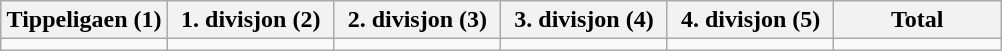<table class="wikitable">
<tr>
<th width="16.6%">Tippeligaen (1)</th>
<th width="16.6%">1. divisjon (2)</th>
<th width="16.6%">2. divisjon (3)</th>
<th width="16.6%">3. divisjon (4)</th>
<th width="16.6%">4. divisjon (5)</th>
<th width="16.6%">Total</th>
</tr>
<tr>
<td></td>
<td></td>
<td></td>
<td></td>
<td></td>
<td></td>
</tr>
</table>
